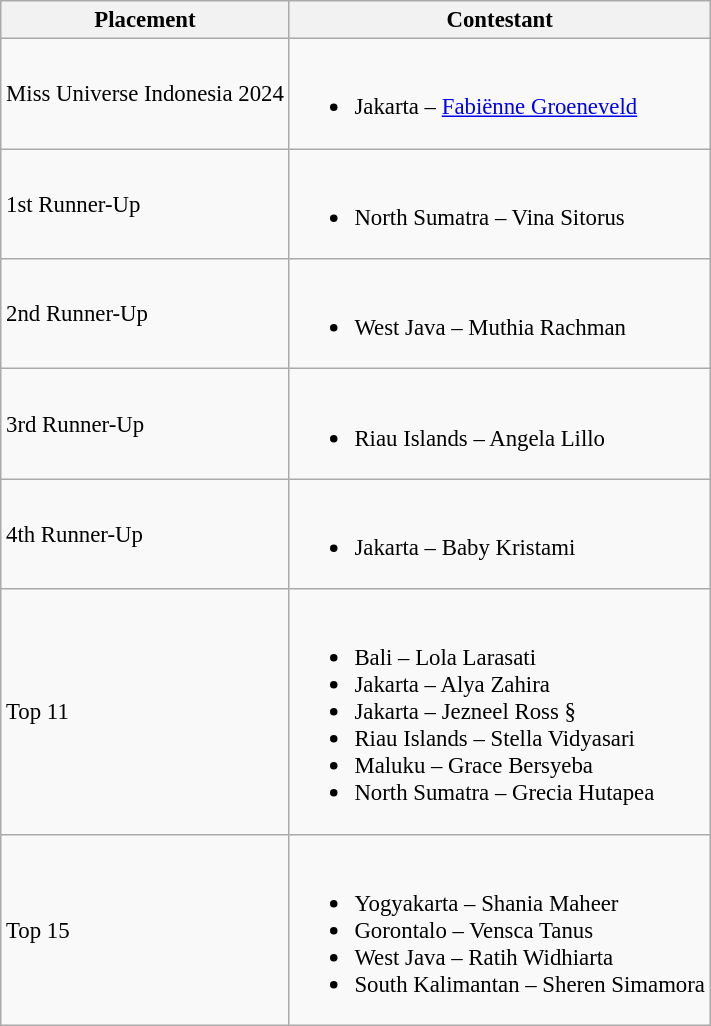<table class="wikitable sortable" style="font-size: 95%;">
<tr>
<th>Placement</th>
<th>Contestant</th>
</tr>
<tr>
<td>Miss Universe Indonesia 2024</td>
<td><br><ul><li>Jakarta – <a href='#'>Fabiënne Groeneveld</a></li></ul></td>
</tr>
<tr>
<td>1st Runner-Up</td>
<td><br><ul><li>North Sumatra – Vina Sitorus</li></ul></td>
</tr>
<tr>
<td>2nd Runner-Up</td>
<td><br><ul><li>West Java – Muthia Rachman</li></ul></td>
</tr>
<tr>
<td>3rd Runner-Up</td>
<td><br><ul><li>Riau Islands – Angela Lillo</li></ul></td>
</tr>
<tr>
<td>4th Runner-Up</td>
<td><br><ul><li>Jakarta – Baby Kristami</li></ul></td>
</tr>
<tr>
<td>Top 11</td>
<td><br><ul><li>Bali – Lola Larasati</li><li>Jakarta – Alya Zahira</li><li>Jakarta – Jezneel Ross §</li><li>Riau Islands – Stella Vidyasari</li><li>Maluku – Grace Bersyeba</li><li>North Sumatra – Grecia Hutapea</li></ul></td>
</tr>
<tr>
<td>Top 15</td>
<td><br><ul><li>Yogyakarta – Shania Maheer</li><li>Gorontalo – Vensca Tanus</li><li>West Java – Ratih Widhiarta</li><li>South Kalimantan – Sheren Simamora</li></ul></td>
</tr>
</table>
